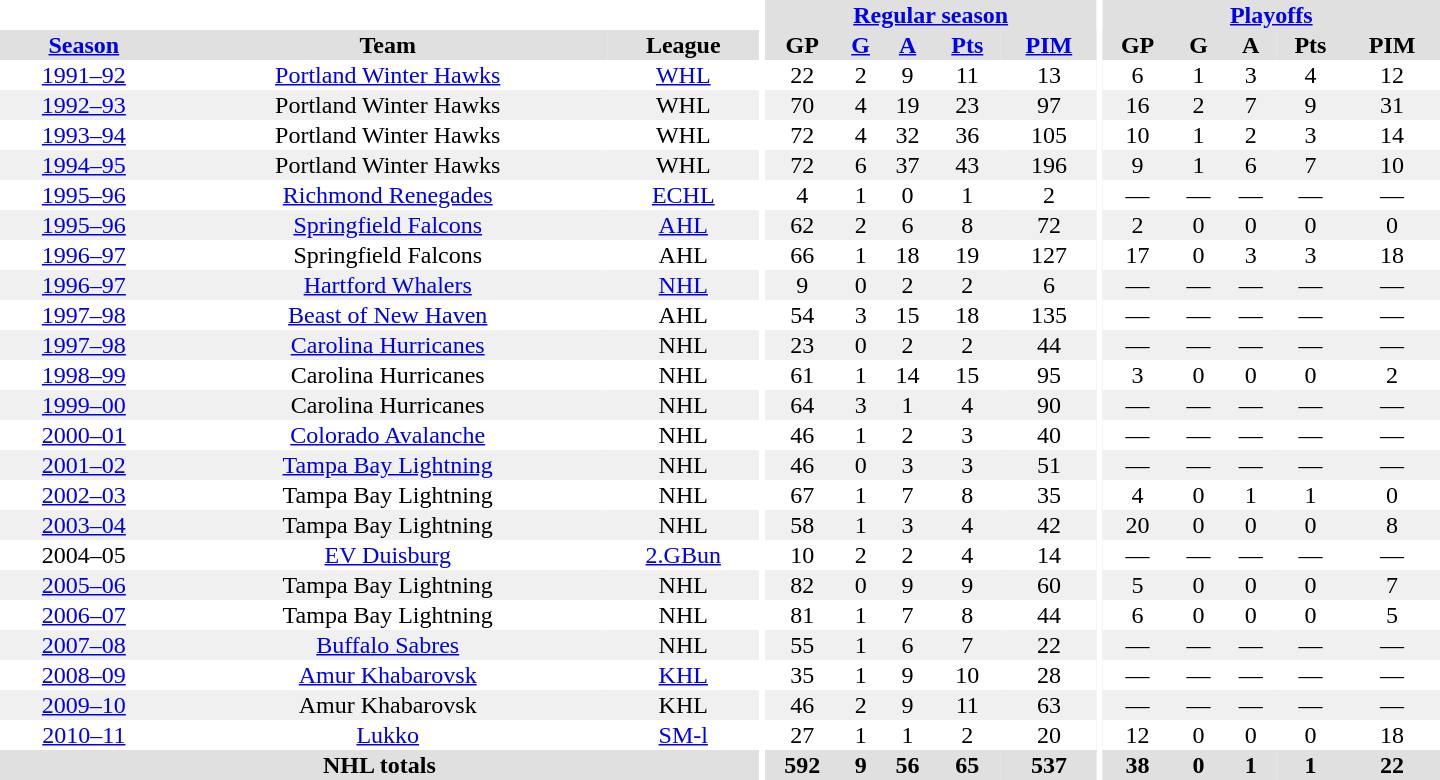<table border="0" cellpadding="1" cellspacing="0" style="text-align:center; width:60em">
<tr bgcolor="#e0e0e0">
<th colspan="3"  bgcolor="#ffffff"></th>
<th rowspan="99" bgcolor="#ffffff"></th>
<th colspan="5"><a href='#'>Regular season</a></th>
<th rowspan="99" bgcolor="#ffffff"></th>
<th colspan="5"><a href='#'>Playoffs</a></th>
</tr>
<tr bgcolor="#e0e0e0">
<th><a href='#'>Season</a></th>
<th>Team</th>
<th>League</th>
<th>GP</th>
<th><a href='#'>G</a></th>
<th><a href='#'>A</a></th>
<th><a href='#'>Pts</a></th>
<th><a href='#'>PIM</a></th>
<th>GP</th>
<th>G</th>
<th>A</th>
<th>Pts</th>
<th>PIM</th>
</tr>
<tr ALIGN="center">
<td><a href='#'>1991–92</a></td>
<td><a href='#'>Portland Winter Hawks</a></td>
<td><a href='#'>WHL</a></td>
<td>22</td>
<td>2</td>
<td>9</td>
<td>11</td>
<td>13</td>
<td>6</td>
<td>1</td>
<td>3</td>
<td>4</td>
<td>12</td>
</tr>
<tr ALIGN="center" bgcolor="#f0f0f0">
<td><a href='#'>1992–93</a></td>
<td>Portland Winter Hawks</td>
<td>WHL</td>
<td>70</td>
<td>4</td>
<td>19</td>
<td>23</td>
<td>97</td>
<td>16</td>
<td>2</td>
<td>7</td>
<td>9</td>
<td>31</td>
</tr>
<tr ALIGN="center">
<td><a href='#'>1993–94</a></td>
<td>Portland Winter Hawks</td>
<td>WHL</td>
<td>72</td>
<td>4</td>
<td>32</td>
<td>36</td>
<td>105</td>
<td>10</td>
<td>1</td>
<td>2</td>
<td>3</td>
<td>14</td>
</tr>
<tr ALIGN="center" bgcolor="#f0f0f0">
<td><a href='#'>1994–95</a></td>
<td>Portland Winter Hawks</td>
<td>WHL</td>
<td>72</td>
<td>6</td>
<td>37</td>
<td>43</td>
<td>196</td>
<td>9</td>
<td>1</td>
<td>6</td>
<td>7</td>
<td>10</td>
</tr>
<tr ALIGN="center">
<td><a href='#'>1995–96</a></td>
<td><a href='#'>Richmond Renegades</a></td>
<td><a href='#'>ECHL</a></td>
<td>4</td>
<td>1</td>
<td>0</td>
<td>1</td>
<td>2</td>
<td>—</td>
<td>—</td>
<td>—</td>
<td>—</td>
<td>—</td>
</tr>
<tr ALIGN="center" bgcolor="#f0f0f0">
<td><a href='#'>1995–96</a></td>
<td><a href='#'>Springfield Falcons</a></td>
<td><a href='#'>AHL</a></td>
<td>62</td>
<td>2</td>
<td>6</td>
<td>8</td>
<td>72</td>
<td>2</td>
<td>0</td>
<td>0</td>
<td>0</td>
<td>0</td>
</tr>
<tr ALIGN="center">
<td><a href='#'>1996–97</a></td>
<td>Springfield Falcons</td>
<td>AHL</td>
<td>66</td>
<td>1</td>
<td>18</td>
<td>19</td>
<td>127</td>
<td>17</td>
<td>0</td>
<td>3</td>
<td>3</td>
<td>18</td>
</tr>
<tr ALIGN="center" bgcolor="#f0f0f0">
<td ALIGN="center"><a href='#'>1996–97</a></td>
<td ALIGN="center"><a href='#'>Hartford Whalers</a></td>
<td ALIGN="center"><a href='#'>NHL</a></td>
<td ALIGN="center">9</td>
<td ALIGN="center">0</td>
<td ALIGN="center">2</td>
<td ALIGN="center">2</td>
<td ALIGN="center">6</td>
<td>—</td>
<td>—</td>
<td>—</td>
<td>—</td>
<td>—</td>
</tr>
<tr ALIGN="center">
<td><a href='#'>1997–98</a></td>
<td><a href='#'>Beast of New Haven</a></td>
<td>AHL</td>
<td>54</td>
<td>3</td>
<td>15</td>
<td>18</td>
<td>135</td>
<td>—</td>
<td>—</td>
<td>—</td>
<td>—</td>
<td>—</td>
</tr>
<tr ALIGN="center"  bgcolor="#f0f0f0">
<td ALIGN="center"><a href='#'>1997–98</a></td>
<td ALIGN="center"><a href='#'>Carolina Hurricanes</a></td>
<td ALIGN="center">NHL</td>
<td ALIGN="center">23</td>
<td ALIGN="center">0</td>
<td ALIGN="center">2</td>
<td ALIGN="center">2</td>
<td ALIGN="center">44</td>
<td>—</td>
<td>—</td>
<td>—</td>
<td>—</td>
<td>—</td>
</tr>
<tr ALIGN="center">
<td ALIGN="center"><a href='#'>1998–99</a></td>
<td ALIGN="center">Carolina Hurricanes</td>
<td ALIGN="center">NHL</td>
<td ALIGN="center">61</td>
<td ALIGN="center">1</td>
<td ALIGN="center">14</td>
<td ALIGN="center">15</td>
<td ALIGN="center">95</td>
<td ALIGN="center">3</td>
<td ALIGN="center">0</td>
<td ALIGN="center">0</td>
<td ALIGN="center">0</td>
<td ALIGN="center">2</td>
</tr>
<tr ALIGN="center"  bgcolor="#f0f0f0">
<td ALIGN="center"><a href='#'>1999–00</a></td>
<td ALIGN="center">Carolina Hurricanes</td>
<td ALIGN="center">NHL</td>
<td ALIGN="center">64</td>
<td ALIGN="center">3</td>
<td ALIGN="center">1</td>
<td ALIGN="center">4</td>
<td ALIGN="center">90</td>
<td>—</td>
<td>—</td>
<td>—</td>
<td>—</td>
<td>—</td>
</tr>
<tr ALIGN="center">
<td ALIGN="center"><a href='#'>2000–01</a></td>
<td ALIGN="center"><a href='#'>Colorado Avalanche</a></td>
<td ALIGN="center">NHL</td>
<td ALIGN="center">46</td>
<td ALIGN="center">1</td>
<td ALIGN="center">2</td>
<td ALIGN="center">3</td>
<td ALIGN="center">40</td>
<td>—</td>
<td>—</td>
<td>—</td>
<td>—</td>
<td>—</td>
</tr>
<tr ALIGN="center"  bgcolor="#f0f0f0">
<td ALIGN="center"><a href='#'>2001–02</a></td>
<td ALIGN="center"><a href='#'>Tampa Bay Lightning</a></td>
<td ALIGN="center">NHL</td>
<td ALIGN="center">46</td>
<td ALIGN="center">0</td>
<td ALIGN="center">3</td>
<td ALIGN="center">3</td>
<td ALIGN="center">51</td>
<td>—</td>
<td>—</td>
<td>—</td>
<td>—</td>
<td>—</td>
</tr>
<tr ALIGN="center">
<td ALIGN="center"><a href='#'>2002–03</a></td>
<td ALIGN="center">Tampa Bay Lightning</td>
<td ALIGN="center">NHL</td>
<td ALIGN="center">67</td>
<td ALIGN="center">1</td>
<td ALIGN="center">7</td>
<td ALIGN="center">8</td>
<td ALIGN="center">35</td>
<td ALIGN="center">4</td>
<td ALIGN="center">0</td>
<td ALIGN="center">1</td>
<td ALIGN="center">1</td>
<td ALIGN="center">0</td>
</tr>
<tr ALIGN="center"  bgcolor="#f0f0f0">
<td ALIGN="center"><a href='#'>2003–04</a></td>
<td ALIGN="center">Tampa Bay Lightning</td>
<td ALIGN="center">NHL</td>
<td ALIGN="center">58</td>
<td ALIGN="center">1</td>
<td ALIGN="center">3</td>
<td ALIGN="center">4</td>
<td ALIGN="center">42</td>
<td ALIGN="center">20</td>
<td ALIGN="center">0</td>
<td ALIGN="center">0</td>
<td ALIGN="center">0</td>
<td ALIGN="center">8</td>
</tr>
<tr ALIGN="center">
<td>2004–05</td>
<td><a href='#'>EV Duisburg</a></td>
<td><a href='#'>2.GBun</a></td>
<td>10</td>
<td>2</td>
<td>2</td>
<td>4</td>
<td>14</td>
<td>—</td>
<td>—</td>
<td>—</td>
<td>—</td>
<td>—</td>
</tr>
<tr ALIGN="center" bgcolor="#f0f0f0">
<td ALIGN="center"><a href='#'>2005–06</a></td>
<td ALIGN="center">Tampa Bay Lightning</td>
<td ALIGN="center">NHL</td>
<td ALIGN="center">82</td>
<td ALIGN="center">0</td>
<td ALIGN="center">9</td>
<td ALIGN="center">9</td>
<td ALIGN="center">60</td>
<td ALIGN="center">5</td>
<td ALIGN="center">0</td>
<td ALIGN="center">0</td>
<td ALIGN="center">0</td>
<td ALIGN="center">7</td>
</tr>
<tr ALIGN="center">
<td ALIGN="center"><a href='#'>2006–07</a></td>
<td ALIGN="center">Tampa Bay Lightning</td>
<td ALIGN="center">NHL</td>
<td ALIGN="center">81</td>
<td ALIGN="center">1</td>
<td ALIGN="center">7</td>
<td ALIGN="center">8</td>
<td ALIGN="center">44</td>
<td ALIGN="center">6</td>
<td ALIGN="center">0</td>
<td ALIGN="center">0</td>
<td ALIGN="center">0</td>
<td ALIGN="center">5</td>
</tr>
<tr ALIGN="center" bgcolor="#f0f0f0">
<td ALIGN="center"><a href='#'>2007–08</a></td>
<td ALIGN="center"><a href='#'>Buffalo Sabres</a></td>
<td ALIGN="center">NHL</td>
<td ALIGN="center">55</td>
<td ALIGN="center">1</td>
<td ALIGN="center">6</td>
<td ALIGN="center">7</td>
<td ALIGN="center">22</td>
<td>—</td>
<td>—</td>
<td>—</td>
<td>—</td>
<td>—</td>
</tr>
<tr ALIGN="center">
<td ALIGN="center"><a href='#'>2008–09</a></td>
<td ALIGN="center"><a href='#'>Amur Khabarovsk</a></td>
<td ALIGN="center"><a href='#'>KHL</a></td>
<td ALIGN="center">35</td>
<td ALIGN="center">1</td>
<td ALIGN="center">9</td>
<td ALIGN="center">10</td>
<td ALIGN="center">28</td>
<td>—</td>
<td>—</td>
<td>—</td>
<td>—</td>
<td>—</td>
</tr>
<tr ALIGN="center" bgcolor="#f0f0f0">
<td ALIGN="center"><a href='#'>2009–10</a></td>
<td ALIGN="center">Amur Khabarovsk</td>
<td ALIGN="center">KHL</td>
<td ALIGN="center">46</td>
<td ALIGN="center">2</td>
<td ALIGN="center">9</td>
<td ALIGN="center">11</td>
<td ALIGN="center">63</td>
<td>—</td>
<td>—</td>
<td>—</td>
<td>—</td>
<td>—</td>
</tr>
<tr ALIGN="center">
<td ALIGN="center"><a href='#'>2010–11</a></td>
<td ALIGN="center"><a href='#'>Lukko</a></td>
<td ALIGN="center"><a href='#'>SM-l</a></td>
<td ALIGN="center">27</td>
<td ALIGN="center">1</td>
<td ALIGN="center">1</td>
<td ALIGN="center">2</td>
<td ALIGN="center">20</td>
<td>12</td>
<td>0</td>
<td>0</td>
<td>0</td>
<td>18</td>
</tr>
<tr ALIGN="center" bgcolor="#e0e0e0">
<th colspan="3">NHL totals</th>
<th ALIGN="center">592</th>
<th ALIGN="center">9</th>
<th ALIGN="center">56</th>
<th ALIGN="center">65</th>
<th ALIGN="center">537</th>
<th ALIGN="center">38</th>
<th ALIGN="center">0</th>
<th ALIGN="center">1</th>
<th ALIGN="center">1</th>
<th ALIGN="center">22</th>
</tr>
</table>
